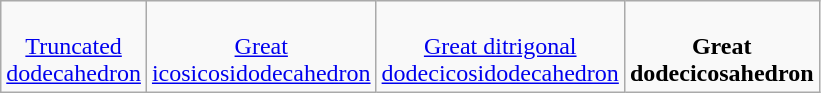<table class="wikitable" width="400" style="vertical-align:top;text-align:center">
<tr>
<td><br><a href='#'>Truncated dodecahedron</a></td>
<td><br><a href='#'>Great icosicosidodecahedron</a></td>
<td><br><a href='#'>Great ditrigonal dodecicosidodecahedron</a></td>
<td><br><strong>Great dodecicosahedron</strong></td>
</tr>
</table>
